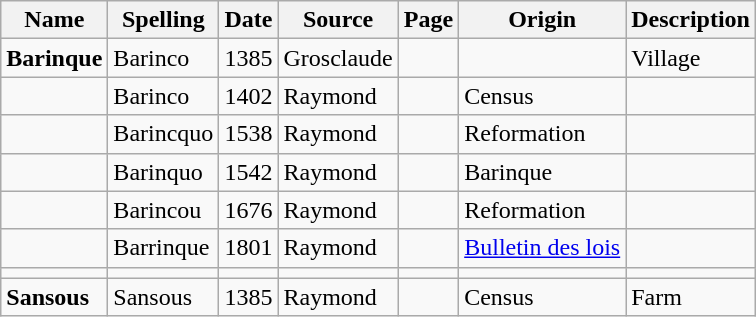<table class="wikitable">
<tr>
<th>Name</th>
<th>Spelling</th>
<th>Date</th>
<th>Source</th>
<th>Page</th>
<th>Origin</th>
<th>Description</th>
</tr>
<tr>
<td><strong>Barinque</strong></td>
<td>Barinco</td>
<td>1385</td>
<td>Grosclaude</td>
<td></td>
<td></td>
<td>Village</td>
</tr>
<tr>
<td></td>
<td>Barinco</td>
<td>1402</td>
<td>Raymond</td>
<td></td>
<td>Census</td>
<td></td>
</tr>
<tr>
<td></td>
<td>Barincquo</td>
<td>1538</td>
<td>Raymond</td>
<td></td>
<td>Reformation</td>
<td></td>
</tr>
<tr>
<td></td>
<td>Barinquo</td>
<td>1542</td>
<td>Raymond</td>
<td></td>
<td>Barinque</td>
<td></td>
</tr>
<tr>
<td></td>
<td>Barincou</td>
<td>1676</td>
<td>Raymond</td>
<td></td>
<td>Reformation</td>
<td></td>
</tr>
<tr>
<td></td>
<td>Barrinque</td>
<td>1801</td>
<td>Raymond</td>
<td></td>
<td><a href='#'>Bulletin des lois</a></td>
<td></td>
</tr>
<tr>
<td></td>
<td></td>
<td></td>
<td></td>
<td></td>
<td></td>
<td></td>
</tr>
<tr>
<td><strong>Sansous</strong></td>
<td>Sansous</td>
<td>1385</td>
<td>Raymond</td>
<td></td>
<td>Census</td>
<td>Farm</td>
</tr>
</table>
